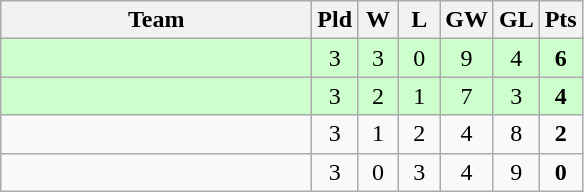<table class="wikitable" style="text-align:center">
<tr>
<th width=200>Team</th>
<th width=20>Pld</th>
<th width=20>W</th>
<th width=20>L</th>
<th width=20>GW</th>
<th width=20>GL</th>
<th width=20>Pts</th>
</tr>
<tr bgcolor=#ccffcc>
<td style="text-align:left;"></td>
<td>3</td>
<td>3</td>
<td>0</td>
<td>9</td>
<td>4</td>
<td><strong>6</strong></td>
</tr>
<tr bgcolor=#ccffcc>
<td style="text-align:left;"></td>
<td>3</td>
<td>2</td>
<td>1</td>
<td>7</td>
<td>3</td>
<td><strong>4</strong></td>
</tr>
<tr>
<td style="text-align:left;"></td>
<td>3</td>
<td>1</td>
<td>2</td>
<td>4</td>
<td>8</td>
<td><strong>2</strong></td>
</tr>
<tr>
<td style="text-align:left;"></td>
<td>3</td>
<td>0</td>
<td>3</td>
<td>4</td>
<td>9</td>
<td><strong>0</strong></td>
</tr>
</table>
